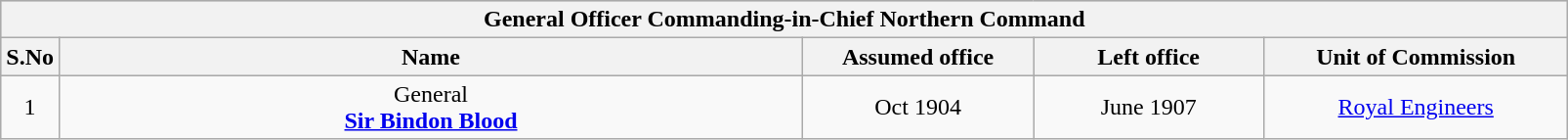<table class="wikitable" style="text-align:center">
<tr style="background:#cccccc">
<th colspan="5"><strong>General Officer Commanding-in-Chief Northern Command</strong></th>
</tr>
<tr style="background:#cccccc">
<th scope="col" style="width: 20px;">S.No</th>
<th scope="col" style="width: 500px;">Name</th>
<th scope="col" style="width: 150px;">Assumed office</th>
<th scope="col" style="width: 150px;">Left office</th>
<th scope="col" style="width: 200px;">Unit of Commission</th>
</tr>
<tr>
<td>1</td>
<td>General<br><strong><a href='#'>Sir Bindon Blood</a> </strong></td>
<td>Oct 1904</td>
<td>June 1907</td>
<td><a href='#'>Royal Engineers</a></td>
</tr>
</table>
